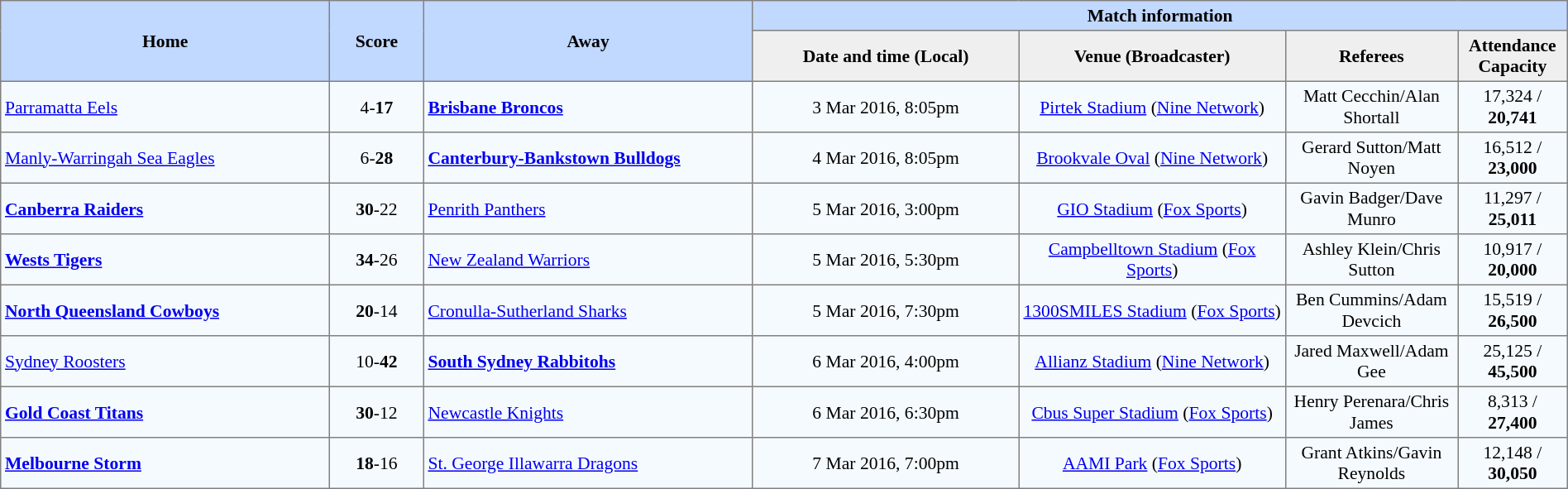<table border="1" cellpadding="3" cellspacing="0" style="border-collapse:collapse; font-size:90%; width:100%;">
<tr style="background:#c1d8ff;">
<th rowspan="2" style="width:21%;">Home</th>
<th rowspan="2" style="width:6%;">Score</th>
<th rowspan="2" style="width:21%;">Away</th>
<th colspan=6>Match information</th>
</tr>
<tr style="background:#efefef;">
<th width=17%>Date and time (Local)</th>
<th width="17%">Venue (Broadcaster)</th>
<th width=11%>Referees</th>
<th width=7%>Attendance <strong>Capacity</strong></th>
</tr>
<tr style="text-align:center; background:#f5faff;">
<td align="left"> <a href='#'>Parramatta Eels</a></td>
<td>4-<strong>17</strong></td>
<td align="left"> <strong><a href='#'>Brisbane Broncos</a></strong></td>
<td>3 Mar 2016, 8:05pm</td>
<td><a href='#'>Pirtek Stadium</a>  (<a href='#'>Nine Network</a>)</td>
<td>Matt Cecchin/Alan Shortall</td>
<td>17,324 / <strong>20,741</strong></td>
</tr>
<tr style="text-align:center; background:#f5faff;">
<td align="left"> <a href='#'>Manly-Warringah Sea Eagles</a></td>
<td>6-<strong>28</strong></td>
<td align="left"> <strong><a href='#'>Canterbury-Bankstown Bulldogs</a></strong></td>
<td>4 Mar 2016, 8:05pm</td>
<td><a href='#'>Brookvale Oval</a>  (<a href='#'>Nine Network</a>)</td>
<td>Gerard Sutton/Matt Noyen</td>
<td>16,512 / <strong>23,000</strong></td>
</tr>
<tr style="text-align:center; background:#f5faff;">
<td align="left"> <strong><a href='#'>Canberra Raiders</a></strong></td>
<td><strong>30</strong>-22</td>
<td align="left"> <a href='#'>Penrith Panthers</a></td>
<td>5 Mar 2016, 3:00pm</td>
<td><a href='#'>GIO Stadium</a>  (<a href='#'>Fox Sports</a>)</td>
<td>Gavin Badger/Dave Munro</td>
<td>11,297 / <strong>25,011</strong></td>
</tr>
<tr style="text-align:center; background:#f5faff;">
<td align="left"> <strong><a href='#'>Wests Tigers</a></strong></td>
<td><strong>34</strong>-26</td>
<td align="left"> <a href='#'>New Zealand Warriors</a></td>
<td>5 Mar 2016, 5:30pm</td>
<td><a href='#'>Campbelltown Stadium</a>  (<a href='#'>Fox Sports</a>)</td>
<td>Ashley Klein/Chris Sutton</td>
<td>10,917 / <strong>20,000</strong></td>
</tr>
<tr style="text-align:center; background:#f5faff;">
<td align="left"> <strong><a href='#'>North Queensland Cowboys</a></strong></td>
<td><strong>20</strong>-14</td>
<td align="left"> <a href='#'>Cronulla-Sutherland Sharks</a></td>
<td>5 Mar 2016, 7:30pm</td>
<td><a href='#'>1300SMILES Stadium</a>  (<a href='#'>Fox Sports</a>)</td>
<td>Ben Cummins/Adam Devcich</td>
<td>15,519 / <strong>26,500</strong></td>
</tr>
<tr style="text-align:center; background:#f5faff;">
<td align="left"> <a href='#'>Sydney Roosters</a></td>
<td>10-<strong>42</strong></td>
<td align="left"> <strong><a href='#'>South Sydney Rabbitohs</a></strong></td>
<td>6 Mar 2016, 4:00pm</td>
<td><a href='#'>Allianz Stadium</a>  (<a href='#'>Nine Network</a>)</td>
<td>Jared Maxwell/Adam Gee</td>
<td>25,125 / <strong>45,500</strong></td>
</tr>
<tr style="text-align:center; background:#f5faff;">
<td align="left"> <strong><a href='#'>Gold Coast Titans</a></strong></td>
<td><strong>30</strong>-12</td>
<td align="left"> <a href='#'>Newcastle Knights</a></td>
<td>6 Mar 2016, 6:30pm</td>
<td><a href='#'>Cbus Super Stadium</a>  (<a href='#'>Fox Sports</a>)</td>
<td>Henry Perenara/Chris James</td>
<td>8,313 / <strong>27,400</strong></td>
</tr>
<tr style="text-align:center; background:#f5faff;">
<td align="left"> <strong><a href='#'>Melbourne Storm</a></strong></td>
<td><strong>18</strong>-16</td>
<td align="left"> <a href='#'>St. George Illawarra Dragons</a></td>
<td>7 Mar 2016, 7:00pm</td>
<td><a href='#'>AAMI Park</a>  (<a href='#'>Fox Sports</a>)</td>
<td>Grant Atkins/Gavin Reynolds</td>
<td>12,148 / <strong>30,050</strong></td>
</tr>
</table>
